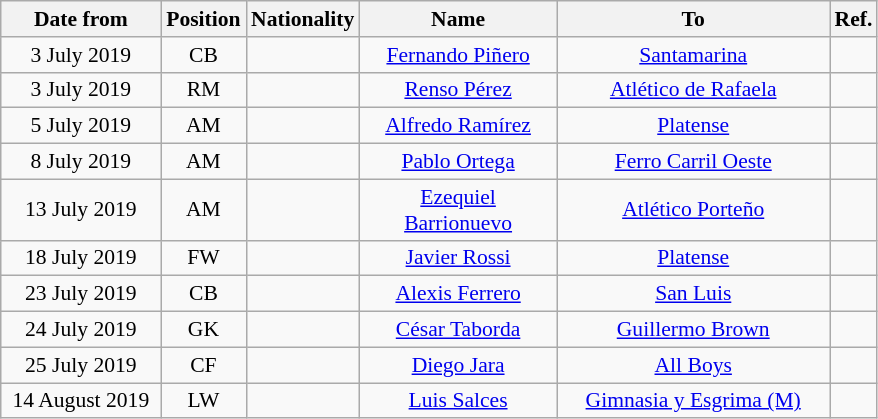<table class="wikitable" style="text-align:center; font-size:90%; ">
<tr>
<th style="background:#; color:#; width:100px;">Date from</th>
<th style="background:#; color:#; width:50px;">Position</th>
<th style="background:#; color:#; width:50px;">Nationality</th>
<th style="background:#; color:#; width:125px;">Name</th>
<th style="background:#; color:#; width:175px;">To</th>
<th style="background:#; color:#; width:25px;">Ref.</th>
</tr>
<tr>
<td>3 July 2019</td>
<td>CB</td>
<td></td>
<td><a href='#'>Fernando Piñero</a></td>
<td> <a href='#'>Santamarina</a></td>
<td></td>
</tr>
<tr>
<td>3 July 2019</td>
<td>RM</td>
<td></td>
<td><a href='#'>Renso Pérez</a></td>
<td> <a href='#'>Atlético de Rafaela</a></td>
<td></td>
</tr>
<tr>
<td>5 July 2019</td>
<td>AM</td>
<td></td>
<td><a href='#'>Alfredo Ramírez</a></td>
<td> <a href='#'>Platense</a></td>
<td></td>
</tr>
<tr>
<td>8 July 2019</td>
<td>AM</td>
<td></td>
<td><a href='#'>Pablo Ortega</a></td>
<td> <a href='#'>Ferro Carril Oeste</a></td>
<td></td>
</tr>
<tr>
<td>13 July 2019</td>
<td>AM</td>
<td></td>
<td><a href='#'>Ezequiel Barrionuevo</a></td>
<td> <a href='#'>Atlético Porteño</a></td>
<td></td>
</tr>
<tr>
<td>18 July 2019</td>
<td>FW</td>
<td></td>
<td><a href='#'>Javier Rossi</a></td>
<td> <a href='#'>Platense</a></td>
<td></td>
</tr>
<tr>
<td>23 July 2019</td>
<td>CB</td>
<td></td>
<td><a href='#'>Alexis Ferrero</a></td>
<td> <a href='#'>San Luis</a></td>
<td></td>
</tr>
<tr>
<td>24 July 2019</td>
<td>GK</td>
<td></td>
<td><a href='#'>César Taborda</a></td>
<td> <a href='#'>Guillermo Brown</a></td>
<td></td>
</tr>
<tr>
<td>25 July 2019</td>
<td>CF</td>
<td></td>
<td><a href='#'>Diego Jara</a></td>
<td> <a href='#'>All Boys</a></td>
<td></td>
</tr>
<tr>
<td>14 August 2019</td>
<td>LW</td>
<td></td>
<td><a href='#'>Luis Salces</a></td>
<td> <a href='#'>Gimnasia y Esgrima (M)</a></td>
<td></td>
</tr>
</table>
